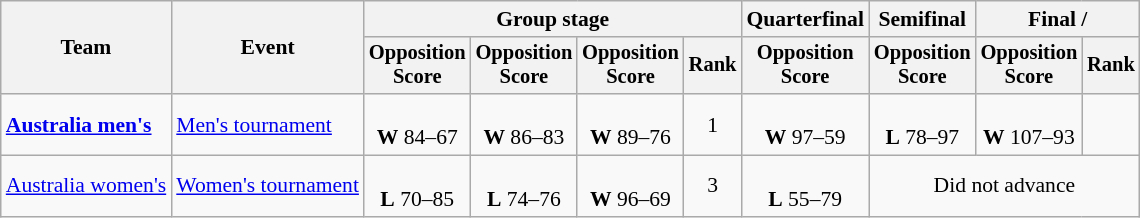<table class=wikitable style=font-size:90%;text-align:center>
<tr>
<th rowspan=2>Team</th>
<th rowspan=2>Event</th>
<th colspan=4>Group stage</th>
<th>Quarterfinal</th>
<th>Semifinal</th>
<th colspan=2>Final / </th>
</tr>
<tr style=font-size:95%>
<th>Opposition<br>Score</th>
<th>Opposition<br>Score</th>
<th>Opposition<br>Score</th>
<th>Rank</th>
<th>Opposition<br>Score</th>
<th>Opposition<br>Score</th>
<th>Opposition<br>Score</th>
<th>Rank</th>
</tr>
<tr>
<td align=left><strong><a href='#'>Australia men's</a></strong></td>
<td align=left><a href='#'>Men's tournament</a></td>
<td><br><strong>W</strong> 84–67</td>
<td><br><strong>W</strong> 86–83</td>
<td><br><strong>W</strong> 89–76</td>
<td>1</td>
<td><br><strong>W</strong> 97–59</td>
<td><br><strong>L</strong> 78–97</td>
<td><br><strong>W</strong> 107–93</td>
<td></td>
</tr>
<tr>
<td align=left><a href='#'>Australia women's</a></td>
<td align=left><a href='#'>Women's tournament</a></td>
<td><br><strong>L</strong> 70–85</td>
<td><br><strong>L</strong> 74–76</td>
<td><br><strong>W</strong> 96–69</td>
<td>3</td>
<td><br> <strong>L</strong> 55–79</td>
<td colspan=3>Did not advance</td>
</tr>
</table>
